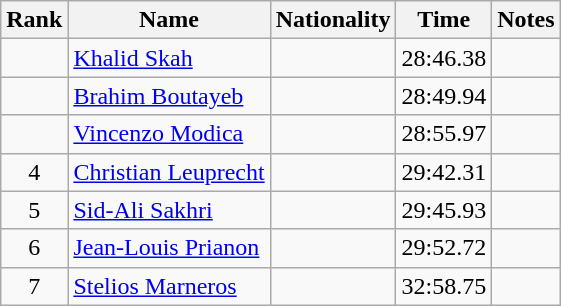<table class="wikitable sortable" style="text-align:center">
<tr>
<th>Rank</th>
<th>Name</th>
<th>Nationality</th>
<th>Time</th>
<th>Notes</th>
</tr>
<tr>
<td></td>
<td align=left><a href='#'>Khalid Skah</a></td>
<td align=left></td>
<td>28:46.38</td>
<td></td>
</tr>
<tr>
<td></td>
<td align=left><a href='#'>Brahim Boutayeb</a></td>
<td align=left></td>
<td>28:49.94</td>
<td></td>
</tr>
<tr>
<td></td>
<td align=left><a href='#'>Vincenzo Modica</a></td>
<td align=left></td>
<td>28:55.97</td>
<td></td>
</tr>
<tr>
<td>4</td>
<td align=left><a href='#'>Christian Leuprecht</a></td>
<td align=left></td>
<td>29:42.31</td>
<td></td>
</tr>
<tr>
<td>5</td>
<td align=left><a href='#'>Sid-Ali Sakhri</a></td>
<td align=left></td>
<td>29:45.93</td>
<td></td>
</tr>
<tr>
<td>6</td>
<td align=left><a href='#'>Jean-Louis Prianon</a></td>
<td align=left></td>
<td>29:52.72</td>
<td></td>
</tr>
<tr>
<td>7</td>
<td align=left><a href='#'>Stelios Marneros</a></td>
<td align=left></td>
<td>32:58.75</td>
<td></td>
</tr>
</table>
